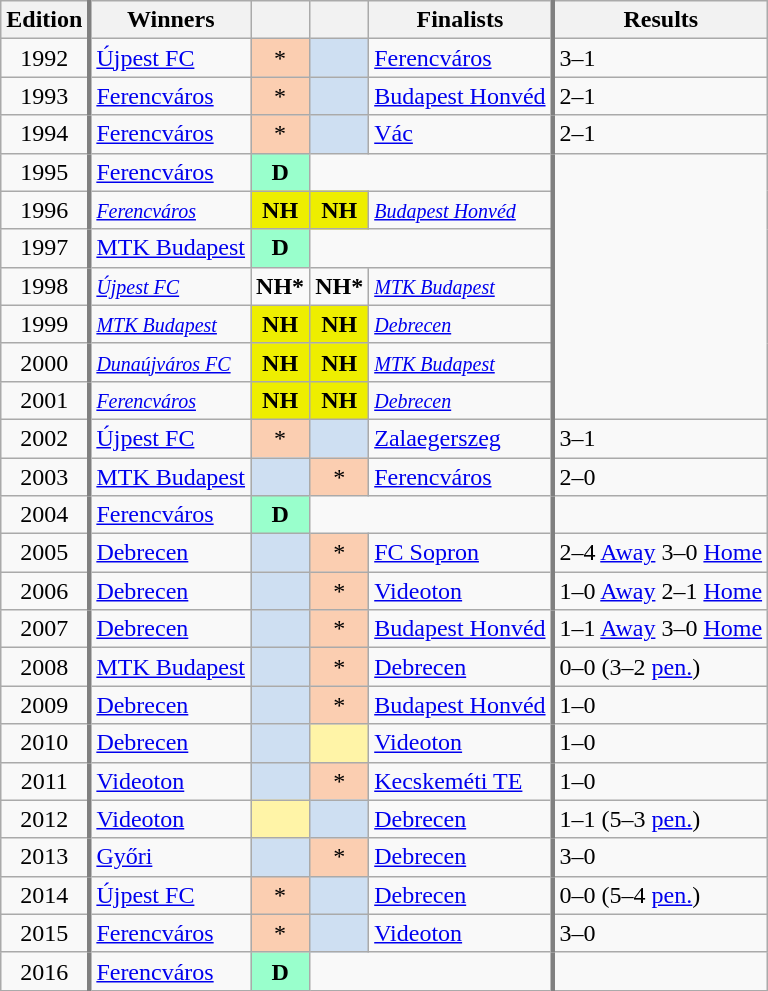<table class="wikitable sortable">
<tr>
<th style="border-right:3px solid grey">Edition</th>
<th>Winners</th>
<th></th>
<th></th>
<th>Finalists</th>
<th style="border-left:3px solid grey">Results</th>
</tr>
<tr>
<td style="border-right:3px solid grey" align="center">1992</td>
<td><a href='#'>Újpest FC</a></td>
<td align=center style="background-color:#FBCEB1">*</td>
<td align="center" style="background-color:#cedff2"></td>
<td><a href='#'>Ferencváros</a></td>
<td style="border-left:3px solid grey">3–1</td>
</tr>
<tr>
<td style="border-right:3px solid grey" align="center">1993</td>
<td><a href='#'>Ferencváros</a></td>
<td align=center style="background-color:#FBCEB1">*</td>
<td align=center style="background-color:#cedff2"></td>
<td><a href='#'>Budapest Honvéd</a></td>
<td style="border-left:3px solid grey">2–1</td>
</tr>
<tr>
<td style="border-right:3px solid grey" align="center">1994</td>
<td><a href='#'>Ferencváros</a></td>
<td align=center style="background-color:#FBCEB1">*</td>
<td align=center style="background-color:#cedff2"></td>
<td><a href='#'>Vác</a></td>
<td style="border-left:3px solid grey">2–1</td>
</tr>
<tr>
<td style="border-right:3px solid grey" align="center">1995</td>
<td><a href='#'>Ferencváros</a></td>
<td align=center style="background-color:#9FC"><strong>D</strong></td>
<td colspan="2"></td>
<td align="center" rowspan="7" style="border-left:3px solid grey"></td>
</tr>
<tr>
<td style="border-right:3px solid grey" align="center">1996</td>
<td><em><small><a href='#'>Ferencváros</a></small></em></td>
<td bgcolor="#eeee00" align="center"><strong>NH</strong></td>
<td bgcolor="#eeee00" align="center"><strong>NH</strong></td>
<td><em><small><a href='#'>Budapest Honvéd</a></small></em></td>
</tr>
<tr>
<td style="border-right:3px solid grey" align="center">1997</td>
<td><a href='#'>MTK Budapest</a></td>
<td align=center style="background-color:#9FC"><strong>D</strong></td>
<td colspan="2"></td>
</tr>
<tr>
<td style="border-right:3px solid grey" align="center">1998</td>
<td><em><small><a href='#'>Újpest FC</a></small></em></td>
<td align="center"><strong>NH*</strong></td>
<td align="center"><strong>NH*</strong></td>
<td><em><small><a href='#'>MTK Budapest</a></small></em></td>
</tr>
<tr>
<td style="border-right:3px solid grey" align="center">1999</td>
<td><em><small><a href='#'>MTK Budapest</a></small></em></td>
<td bgcolor="#eeee00" align="center"><strong>NH</strong></td>
<td bgcolor="#eeee00" align="center"><strong>NH</strong></td>
<td><em><small><a href='#'>Debrecen</a></small></em></td>
</tr>
<tr>
<td style="border-right:3px solid grey" align="center">2000</td>
<td><em><small><a href='#'>Dunaújváros FC</a></small></em></td>
<td bgcolor="#eeee00" align="center"><strong>NH</strong></td>
<td bgcolor="#eeee00" align="center"><strong>NH</strong></td>
<td><em><small><a href='#'>MTK Budapest</a></small> </em></td>
</tr>
<tr>
<td style="border-right:3px solid grey" align="center">2001</td>
<td><em><small><a href='#'>Ferencváros</a></small></em></td>
<td bgcolor="#eeee00" align="center"><strong>NH</strong></td>
<td bgcolor="#eeee00" align="center"><strong>NH</strong></td>
<td><em><small><a href='#'>Debrecen</a></small></em></td>
</tr>
<tr>
<td style="border-right:3px solid grey" align="center">2002</td>
<td><a href='#'>Újpest FC</a></td>
<td align=center style="background-color:#FBCEB1">*</td>
<td align=center style="background-color:#cedff2"></td>
<td><a href='#'>Zalaegerszeg</a></td>
<td style="border-left:3px solid grey">3–1</td>
</tr>
<tr>
<td style="border-right:3px solid grey" align="center">2003</td>
<td><a href='#'>MTK Budapest</a></td>
<td align=center style="background-color:#cedff2"></td>
<td align=center style="background-color:#FBCEB1">*</td>
<td><a href='#'>Ferencváros</a></td>
<td style="border-left:3px solid grey">2–0</td>
</tr>
<tr>
<td style="border-right:3px solid grey" align="center">2004</td>
<td><a href='#'>Ferencváros</a></td>
<td align=center style="background-color:#9FC"><strong>D</strong></td>
<td colspan="2"></td>
<td style="border-left:3px solid grey"></td>
</tr>
<tr>
<td style="border-right:3px solid grey" align="center">2005</td>
<td><a href='#'>Debrecen</a></td>
<td align=center style="background-color:#cedff2"></td>
<td align=center style="background-color:#FBCEB1">*</td>
<td><a href='#'>FC Sopron</a></td>
<td style="border-left:3px solid grey">2–4 <a href='#'>Away</a> 3–0 <a href='#'>Home</a></td>
</tr>
<tr>
<td style="border-right:3px solid grey" align="center">2006</td>
<td><a href='#'>Debrecen</a></td>
<td align=center style="background-color:#cedff2"></td>
<td align=center style="background-color:#FBCEB1">*</td>
<td><a href='#'>Videoton</a></td>
<td style="border-left:3px solid grey">1–0 <a href='#'>Away</a> 2–1 <a href='#'>Home</a></td>
</tr>
<tr>
<td style="border-right:3px solid grey" align="center">2007</td>
<td><a href='#'>Debrecen</a></td>
<td align=center style="background-color:#cedff2"></td>
<td align=center style="background-color:#FBCEB1">*</td>
<td><a href='#'>Budapest Honvéd</a></td>
<td style="border-left:3px solid grey">1–1 <a href='#'>Away</a> 3–0 <a href='#'>Home</a></td>
</tr>
<tr>
<td style="border-right:3px solid grey" align="center">2008</td>
<td><a href='#'>MTK Budapest</a></td>
<td align=center style="background-color:#cedff2"></td>
<td align=center style="background-color:#FBCEB1">*</td>
<td><a href='#'>Debrecen</a></td>
<td style="border-left:3px solid grey">0–0 (3–2 <a href='#'>pen.</a>)</td>
</tr>
<tr>
<td style="border-right:3px solid grey" align="center">2009</td>
<td><a href='#'>Debrecen</a></td>
<td align=center style="background-color:#cedff2"></td>
<td align=center style="background-color:#FBCEB1">*</td>
<td><a href='#'>Budapest Honvéd</a></td>
<td style="border-left:3px solid grey">1–0</td>
</tr>
<tr>
<td style="border-right:3px solid grey" align="center">2010</td>
<td><a href='#'>Debrecen</a></td>
<td align=center style="background-color:#cedff2"></td>
<td align=center style="background-color:#fff4a7"></td>
<td><a href='#'>Videoton</a></td>
<td style="border-left:3px solid grey">1–0</td>
</tr>
<tr>
<td style="border-right:3px solid grey" align="center">2011</td>
<td><a href='#'>Videoton</a></td>
<td align=center style="background-color:#cedff2"></td>
<td align=center style="background-color:#FBCEB1">*</td>
<td><a href='#'>Kecskeméti TE</a></td>
<td style="border-left:3px solid grey">1–0</td>
</tr>
<tr>
<td style="border-right:3px solid grey" align="center">2012</td>
<td><a href='#'>Videoton</a></td>
<td align=center style="background-color:#fff4a7"></td>
<td align=center style="background-color:#cedff2"></td>
<td><a href='#'>Debrecen</a></td>
<td style="border-left:3px solid grey">1–1 (5–3 <a href='#'>pen.</a>)</td>
</tr>
<tr>
<td style="border-right:3px solid grey" align="center">2013</td>
<td><a href='#'>Győri</a></td>
<td align=center style="background-color:#cedff2"></td>
<td align=center style="background-color:#FBCEB1">*</td>
<td><a href='#'>Debrecen</a></td>
<td style="border-left:3px solid grey">3–0</td>
</tr>
<tr>
<td style="border-right:3px solid grey" align="center">2014</td>
<td><a href='#'>Újpest FC</a></td>
<td align=center style="background-color:#FBCEB1">*</td>
<td align=center style="background-color:#cedff2"></td>
<td><a href='#'>Debrecen</a></td>
<td style="border-left:3px solid grey">0–0 (5–4 <a href='#'>pen.</a>)</td>
</tr>
<tr>
<td style="border-right:3px solid grey" align="center">2015</td>
<td><a href='#'>Ferencváros</a></td>
<td align=center style="background-color:#FBCEB1">*</td>
<td align=center style="background-color:#cedff2"></td>
<td><a href='#'>Videoton</a></td>
<td style="border-left:3px solid grey">3–0</td>
</tr>
<tr>
<td style="border-right:3px solid grey" align="center">2016</td>
<td><a href='#'>Ferencváros</a></td>
<td align=center style="background-color:#9FC"><strong>D</strong></td>
<td colspan="2"></td>
<td style="border-left:3px solid grey"></td>
</tr>
</table>
